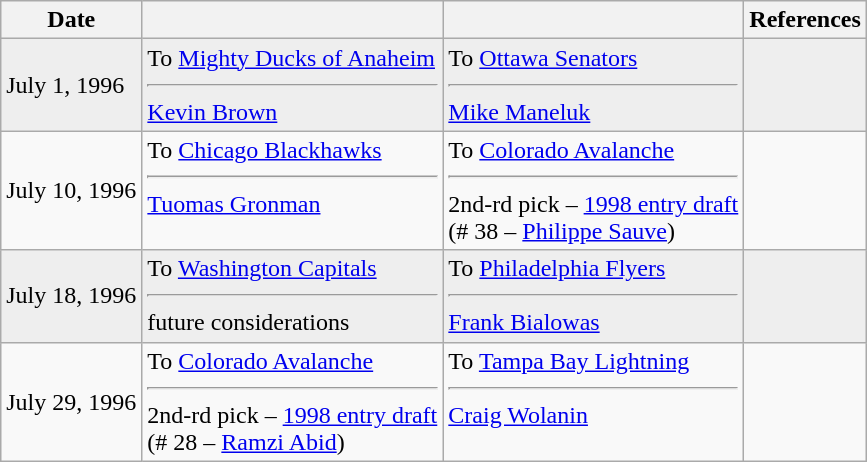<table class="wikitable">
<tr>
<th>Date</th>
<th></th>
<th></th>
<th>References</th>
</tr>
<tr bgcolor="#eeeeee">
<td>July 1, 1996</td>
<td valign="top">To <a href='#'>Mighty Ducks of Anaheim</a><hr><a href='#'>Kevin Brown</a></td>
<td valign="top">To <a href='#'>Ottawa Senators</a><hr><a href='#'>Mike Maneluk</a></td>
<td></td>
</tr>
<tr>
<td>July 10, 1996</td>
<td valign="top">To <a href='#'>Chicago Blackhawks</a><hr><a href='#'>Tuomas Gronman</a></td>
<td valign="top">To <a href='#'>Colorado Avalanche</a><hr>2nd-rd pick – <a href='#'>1998 entry draft</a><br>(# 38 – <a href='#'>Philippe Sauve</a>)</td>
<td></td>
</tr>
<tr bgcolor="#eeeeee">
<td>July 18, 1996</td>
<td valign="top">To <a href='#'>Washington Capitals</a><hr>future considerations</td>
<td valign="top">To <a href='#'>Philadelphia Flyers</a><hr><a href='#'>Frank Bialowas</a></td>
<td></td>
</tr>
<tr>
<td>July 29, 1996</td>
<td valign="top">To <a href='#'>Colorado Avalanche</a><hr>2nd-rd pick – <a href='#'>1998 entry draft</a><br>(# 28 – <a href='#'>Ramzi Abid</a>)</td>
<td valign="top">To <a href='#'>Tampa Bay Lightning</a><hr><a href='#'>Craig Wolanin</a></td>
<td></td>
</tr>
</table>
